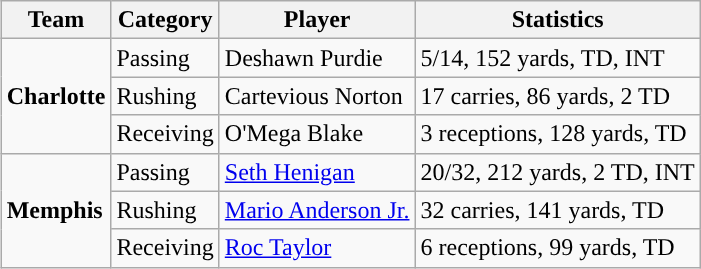<table class="wikitable" style="float: right;">
<tr>
<th>Team</th>
<th>Category</th>
<th>Player</th>
<th>Statistics</th>
</tr>
<tr>
<td rowspan=3><strong>Charlotte</strong></td>
<td>Passing</td>
<td>Deshawn Purdie</td>
<td>5/14, 152 yards, TD, INT</td>
</tr>
<tr>
<td>Rushing</td>
<td>Cartevious Norton</td>
<td>17 carries, 86 yards, 2 TD</td>
</tr>
<tr>
<td>Receiving</td>
<td>O'Mega Blake</td>
<td>3 receptions, 128 yards, TD</td>
</tr>
<tr>
<td rowspan=3><strong>Memphis</strong></td>
<td>Passing</td>
<td><a href='#'>Seth Henigan</a></td>
<td>20/32, 212 yards, 2 TD, INT</td>
</tr>
<tr>
<td>Rushing</td>
<td><a href='#'>Mario Anderson Jr.</a></td>
<td>32 carries, 141 yards, TD</td>
</tr>
<tr>
<td>Receiving</td>
<td><a href='#'>Roc Taylor</a></td>
<td>6 receptions, 99 yards, TD</td>
</tr>
</table>
